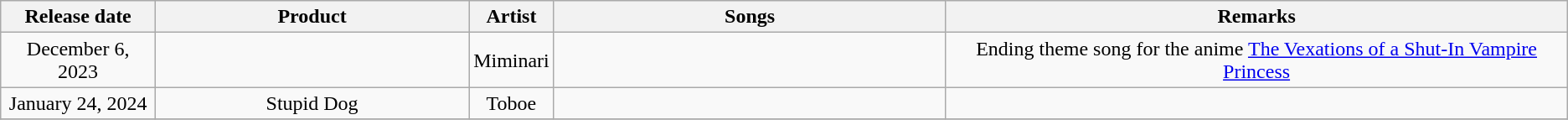<table class="wikitable" style="text-align:center;">
<tr>
<th>Release date</th>
<th width="20%">Product</th>
<th>Artist</th>
<th width="25%">Songs</th>
<th>Remarks</th>
</tr>
<tr>
<td>December 6, 2023</td>
<td></td>
<td>Miminari</td>
<td></td>
<td>Ending theme song for the anime <a href='#'>The Vexations of a Shut-In Vampire Princess</a></td>
</tr>
<tr>
<td>January 24, 2024</td>
<td>Stupid Dog</td>
<td>Toboe</td>
<td></td>
<td></td>
</tr>
<tr>
</tr>
</table>
